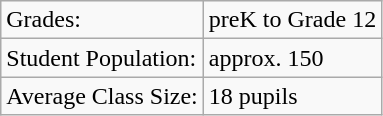<table class="wikitable">
<tr>
<td>Grades:</td>
<td>preK to Grade 12</td>
</tr>
<tr>
<td>Student Population:</td>
<td>approx. 150</td>
</tr>
<tr>
<td>Average Class Size:</td>
<td>18 pupils</td>
</tr>
</table>
